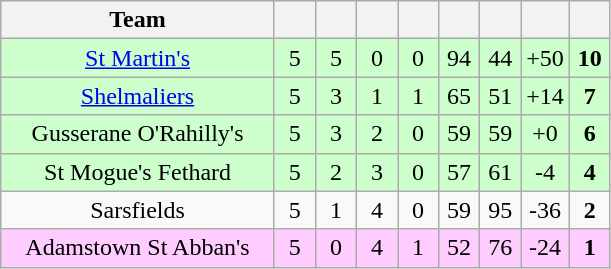<table class="wikitable" style="text-align:center">
<tr>
<th style="width:175px;">Team</th>
<th width="20"></th>
<th width="20"></th>
<th width="20"></th>
<th width="20"></th>
<th width="20"></th>
<th width="20"></th>
<th width="20"></th>
<th width="20"></th>
</tr>
<tr style="background:#cfc;">
<td><a href='#'>St Martin's</a></td>
<td>5</td>
<td>5</td>
<td>0</td>
<td>0</td>
<td>94</td>
<td>44</td>
<td>+50</td>
<td><strong>10</strong></td>
</tr>
<tr style="background:#cfc;">
<td><a href='#'>Shelmaliers</a></td>
<td>5</td>
<td>3</td>
<td>1</td>
<td>1</td>
<td>65</td>
<td>51</td>
<td>+14</td>
<td><strong>7</strong></td>
</tr>
<tr style="background:#cfc;">
<td>Gusserane O'Rahilly's</td>
<td>5</td>
<td>3</td>
<td>2</td>
<td>0</td>
<td>59</td>
<td>59</td>
<td>+0</td>
<td><strong>6</strong></td>
</tr>
<tr style="background:#cfc;">
<td>St Mogue's Fethard</td>
<td>5</td>
<td>2</td>
<td>3</td>
<td>0</td>
<td>57</td>
<td>61</td>
<td>-4</td>
<td><strong>4</strong></td>
</tr>
<tr>
<td>Sarsfields</td>
<td>5</td>
<td>1</td>
<td>4</td>
<td>0</td>
<td>59</td>
<td>95</td>
<td>-36</td>
<td><strong>2</strong></td>
</tr>
<tr style="background:#fcf;">
<td>Adamstown St Abban's</td>
<td>5</td>
<td>0</td>
<td>4</td>
<td>1</td>
<td>52</td>
<td>76</td>
<td>-24</td>
<td><strong>1</strong></td>
</tr>
</table>
